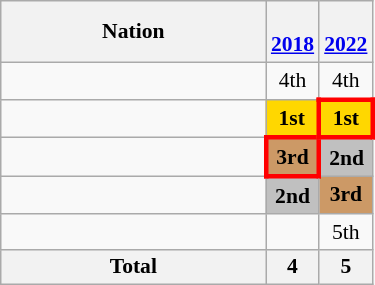<table class="wikitable" style="text-align:center; font-size:90%">
<tr>
<th width=170>Nation</th>
<th><br><a href='#'>2018</a></th>
<th><br><a href='#'>2022</a></th>
</tr>
<tr>
<td align=left></td>
<td>4th</td>
<td>4th</td>
</tr>
<tr>
<td align=left></td>
<td bgcolor=gold><strong>1st</strong></td>
<td style="border: 3px solid red" bgcolor=gold><strong>1st</strong></td>
</tr>
<tr>
<td align=left></td>
<td style="border: 3px solid red" bgcolor=#cc9966><strong>3rd</strong></td>
<td bgcolor=silver><strong>2nd</strong></td>
</tr>
<tr>
<td align=left></td>
<td bgcolor=silver><strong>2nd</strong></td>
<td bgcolor=#cc9966><strong>3rd</strong></td>
</tr>
<tr>
<td align=left></td>
<td></td>
<td>5th</td>
</tr>
<tr>
<th>Total</th>
<th>4</th>
<th>5</th>
</tr>
</table>
